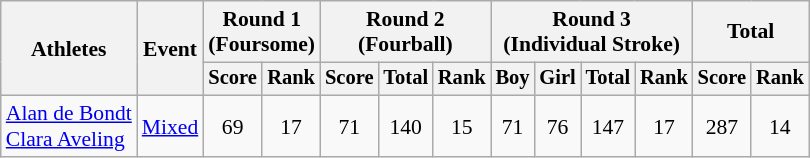<table class="wikitable" style="font-size:90%">
<tr>
<th rowspan="2">Athletes</th>
<th rowspan="2">Event</th>
<th colspan="2">Round 1<br>(Foursome)</th>
<th colspan="3">Round 2<br>(Fourball)</th>
<th colspan="4">Round 3<br>(Individual Stroke)</th>
<th colspan="2">Total</th>
</tr>
<tr style="font-size:95%">
<th>Score</th>
<th>Rank</th>
<th>Score</th>
<th>Total</th>
<th>Rank</th>
<th>Boy</th>
<th>Girl</th>
<th>Total</th>
<th>Rank</th>
<th>Score</th>
<th>Rank</th>
</tr>
<tr align=center>
<td align=left><a href='#'>Alan de Bondt</a><br><a href='#'>Clara Aveling</a></td>
<td align=left><a href='#'>Mixed</a></td>
<td>69</td>
<td>17</td>
<td>71</td>
<td>140</td>
<td>15</td>
<td>71</td>
<td>76</td>
<td>147</td>
<td>17</td>
<td>287</td>
<td>14</td>
</tr>
</table>
